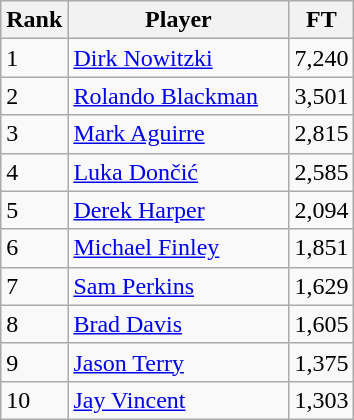<table class="wikitable">
<tr>
<th scope="col">Rank</th>
<th scope="col" width="140px">Player</th>
<th scope="col">FT</th>
</tr>
<tr>
<td>1</td>
<td><a href='#'>Dirk Nowitzki</a></td>
<td align="right">7,240</td>
</tr>
<tr>
<td>2</td>
<td><a href='#'>Rolando Blackman</a></td>
<td align="right">3,501</td>
</tr>
<tr>
<td>3</td>
<td><a href='#'>Mark Aguirre</a></td>
<td align="right">2,815</td>
</tr>
<tr>
<td>4</td>
<td><a href='#'>Luka Dončić</a></td>
<td align="right">2,585</td>
</tr>
<tr>
<td>5</td>
<td><a href='#'>Derek Harper</a></td>
<td align="right">2,094</td>
</tr>
<tr>
<td>6</td>
<td><a href='#'>Michael Finley</a></td>
<td align="right">1,851</td>
</tr>
<tr>
<td>7</td>
<td><a href='#'>Sam Perkins</a></td>
<td align="right">1,629</td>
</tr>
<tr>
<td>8</td>
<td><a href='#'>Brad Davis</a></td>
<td align="right">1,605</td>
</tr>
<tr>
<td>9</td>
<td><a href='#'>Jason Terry</a></td>
<td align="right">1,375</td>
</tr>
<tr>
<td>10</td>
<td><a href='#'>Jay Vincent</a></td>
<td align="right">1,303</td>
</tr>
</table>
